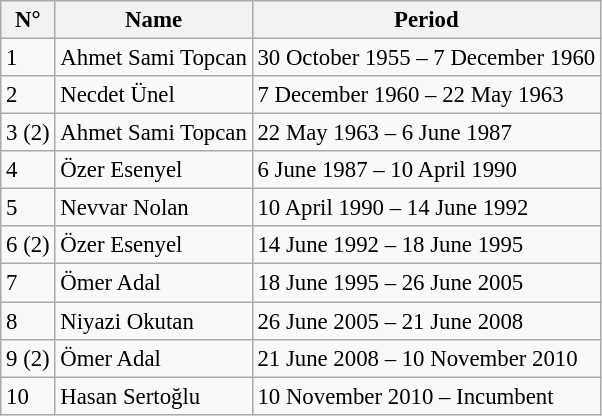<table class="wikitable" style="text-align:left;font-size:95%;" cellpadding="0">
<tr>
<th>N°</th>
<th>Name</th>
<th>Period</th>
</tr>
<tr>
<td>1</td>
<td>Ahmet Sami Topcan</td>
<td>30 October 1955 – 7 December 1960</td>
</tr>
<tr>
<td>2</td>
<td>Necdet Ünel</td>
<td>7 December 1960 – 22 May 1963</td>
</tr>
<tr>
<td>3 (2)</td>
<td>Ahmet Sami Topcan</td>
<td>22 May 1963 – 6 June 1987</td>
</tr>
<tr>
<td>4</td>
<td>Özer Esenyel</td>
<td>6 June 1987 – 10 April 1990</td>
</tr>
<tr>
<td>5</td>
<td>Nevvar Nolan</td>
<td>10 April 1990 – 14 June 1992</td>
</tr>
<tr>
<td>6 (2)</td>
<td>Özer Esenyel</td>
<td>14 June 1992 – 18 June 1995</td>
</tr>
<tr>
<td>7</td>
<td>Ömer Adal</td>
<td>18 June 1995 – 26 June 2005</td>
</tr>
<tr>
<td>8</td>
<td>Niyazi Okutan</td>
<td>26 June 2005 – 21 June 2008</td>
</tr>
<tr>
<td>9 (2)</td>
<td>Ömer Adal</td>
<td>21 June 2008 – 10 November 2010</td>
</tr>
<tr>
<td>10</td>
<td>Hasan Sertoğlu</td>
<td>10 November 2010 – Incumbent</td>
</tr>
</table>
